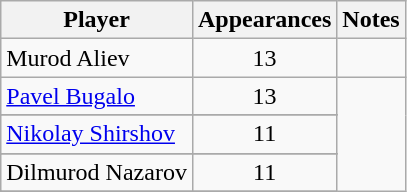<table class="wikitable">
<tr>
<th>Player</th>
<th>Appearances</th>
<th>Notes</th>
</tr>
<tr>
<td> Murod Aliev</td>
<td align=center>13</td>
<td></td>
</tr>
<tr>
<td> <a href='#'>Pavel Bugalo</a></td>
<td align=center>13</td>
</tr>
<tr>
</tr>
<tr>
<td> <a href='#'>Nikolay Shirshov</a></td>
<td align=center>11</td>
</tr>
<tr>
</tr>
<tr>
<td> Dilmurod Nazarov</td>
<td align=center>11</td>
</tr>
<tr>
</tr>
<tr>
</tr>
</table>
